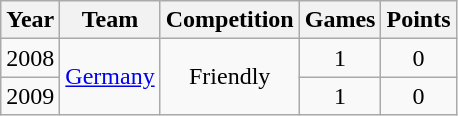<table class="wikitable">
<tr>
<th>Year</th>
<th>Team</th>
<th>Competition</th>
<th>Games</th>
<th>Points</th>
</tr>
<tr align="center">
<td>2008</td>
<td rowspan=2><a href='#'>Germany</a></td>
<td rowspan=2>Friendly</td>
<td>1</td>
<td>0</td>
</tr>
<tr align="center">
<td>2009</td>
<td>1</td>
<td>0</td>
</tr>
</table>
